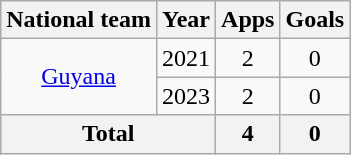<table class=wikitable style=text-align:center>
<tr>
<th>National team</th>
<th>Year</th>
<th>Apps</th>
<th>Goals</th>
</tr>
<tr>
<td rowspan=2><a href='#'>Guyana</a></td>
<td>2021</td>
<td>2</td>
<td>0</td>
</tr>
<tr>
<td>2023</td>
<td>2</td>
<td>0</td>
</tr>
<tr>
<th colspan=2">Total</th>
<th>4</th>
<th>0</th>
</tr>
</table>
